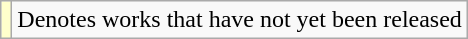<table class="wikitable">
<tr>
<td style="background:#FFFFCC;"></td>
<td>Denotes works that have not yet been released</td>
</tr>
</table>
